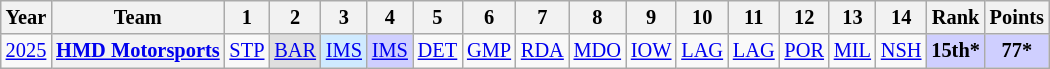<table class="wikitable" style="text-align:center; font-size:85%">
<tr>
<th>Year</th>
<th>Team</th>
<th>1</th>
<th>2</th>
<th>3</th>
<th>4</th>
<th>5</th>
<th>6</th>
<th>7</th>
<th>8</th>
<th>9</th>
<th>10</th>
<th>11</th>
<th>12</th>
<th>13</th>
<th>14</th>
<th>Rank</th>
<th>Points</th>
</tr>
<tr>
<td><a href='#'>2025</a></td>
<th nowrap><a href='#'>HMD Motorsports</a></th>
<td style="background:#;"><a href='#'>STP</a></td>
<td style="background:#DFDFDF;"><a href='#'>BAR</a><br></td>
<td style="background:#CFEAFF;"><a href='#'>IMS</a><br></td>
<td style="background:#CFCFFF;"><a href='#'>IMS</a><br></td>
<td style="background:#;"><a href='#'>DET</a></td>
<td style="background:#;"><a href='#'>GMP</a></td>
<td style="background:#;"><a href='#'>RDA</a></td>
<td style="background:#;"><a href='#'>MDO</a></td>
<td style="background:#;"><a href='#'>IOW</a></td>
<td style="background:#;"><a href='#'>LAG</a></td>
<td style="background:#;"><a href='#'>LAG</a></td>
<td style="background:#;"><a href='#'>POR</a></td>
<td style="background:#;"><a href='#'>MIL</a></td>
<td style="background:#;"><a href='#'>NSH</a></td>
<th style="background:#CFCFFF;">15th*</th>
<th style="background:#CFCFFF;">77*</th>
</tr>
</table>
